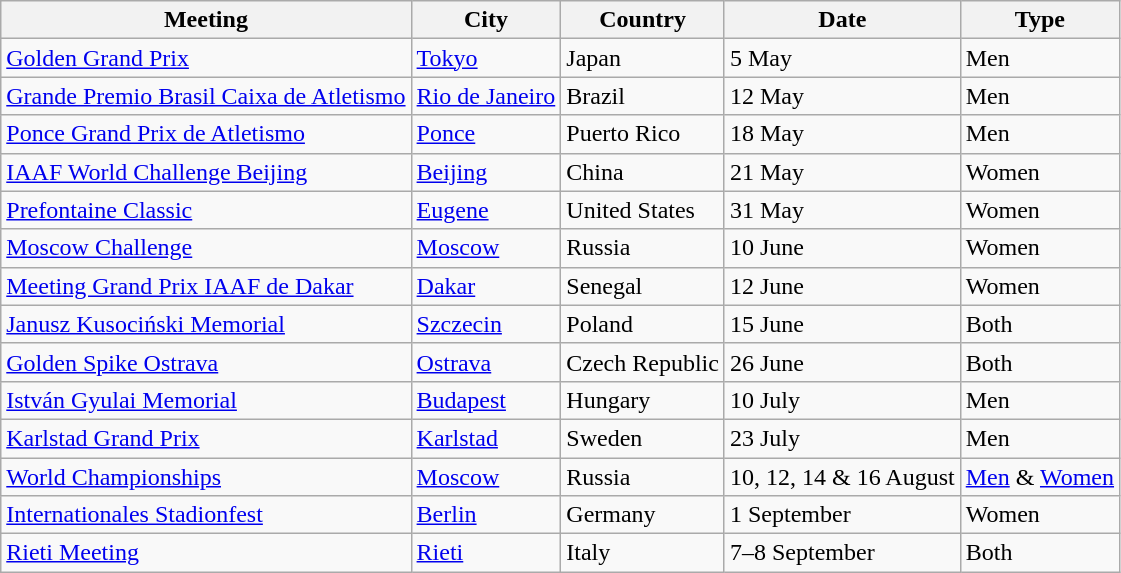<table class="wikitable">
<tr>
<th>Meeting</th>
<th>City</th>
<th>Country</th>
<th>Date</th>
<th>Type</th>
</tr>
<tr>
<td><a href='#'>Golden Grand Prix</a></td>
<td><a href='#'>Tokyo</a></td>
<td>Japan</td>
<td>5 May</td>
<td>Men</td>
</tr>
<tr>
<td><a href='#'>Grande Premio Brasil Caixa de Atletismo</a></td>
<td><a href='#'>Rio de Janeiro</a></td>
<td>Brazil</td>
<td>12 May</td>
<td>Men</td>
</tr>
<tr>
<td><a href='#'>Ponce Grand Prix de Atletismo</a></td>
<td><a href='#'>Ponce</a></td>
<td>Puerto Rico</td>
<td>18 May</td>
<td>Men</td>
</tr>
<tr>
<td><a href='#'>IAAF World Challenge Beijing</a></td>
<td><a href='#'>Beijing</a></td>
<td>China</td>
<td>21 May</td>
<td>Women</td>
</tr>
<tr>
<td><a href='#'>Prefontaine Classic</a></td>
<td><a href='#'>Eugene</a></td>
<td>United States</td>
<td>31 May</td>
<td>Women</td>
</tr>
<tr>
<td><a href='#'>Moscow Challenge</a></td>
<td><a href='#'>Moscow</a></td>
<td>Russia</td>
<td>10 June</td>
<td>Women</td>
</tr>
<tr>
<td><a href='#'>Meeting Grand Prix IAAF de Dakar</a></td>
<td><a href='#'>Dakar</a></td>
<td>Senegal</td>
<td>12 June</td>
<td>Women</td>
</tr>
<tr>
<td><a href='#'>Janusz Kusociński Memorial</a></td>
<td><a href='#'>Szczecin</a></td>
<td>Poland</td>
<td>15 June</td>
<td>Both</td>
</tr>
<tr>
<td><a href='#'>Golden Spike Ostrava</a></td>
<td><a href='#'>Ostrava</a></td>
<td>Czech Republic</td>
<td>26 June</td>
<td>Both</td>
</tr>
<tr>
<td><a href='#'>István Gyulai Memorial</a></td>
<td><a href='#'>Budapest</a></td>
<td>Hungary</td>
<td>10 July</td>
<td>Men</td>
</tr>
<tr>
<td><a href='#'>Karlstad Grand Prix</a></td>
<td><a href='#'>Karlstad</a></td>
<td>Sweden</td>
<td>23 July</td>
<td>Men</td>
</tr>
<tr>
<td><a href='#'>World Championships</a></td>
<td><a href='#'>Moscow</a></td>
<td>Russia</td>
<td>10, 12, 14 & 16 August</td>
<td><a href='#'>Men</a> & <a href='#'>Women</a></td>
</tr>
<tr>
<td><a href='#'>Internationales Stadionfest</a></td>
<td><a href='#'>Berlin</a></td>
<td>Germany</td>
<td>1 September</td>
<td>Women</td>
</tr>
<tr>
<td><a href='#'>Rieti Meeting</a></td>
<td><a href='#'>Rieti</a></td>
<td>Italy</td>
<td>7–8 September</td>
<td>Both</td>
</tr>
</table>
